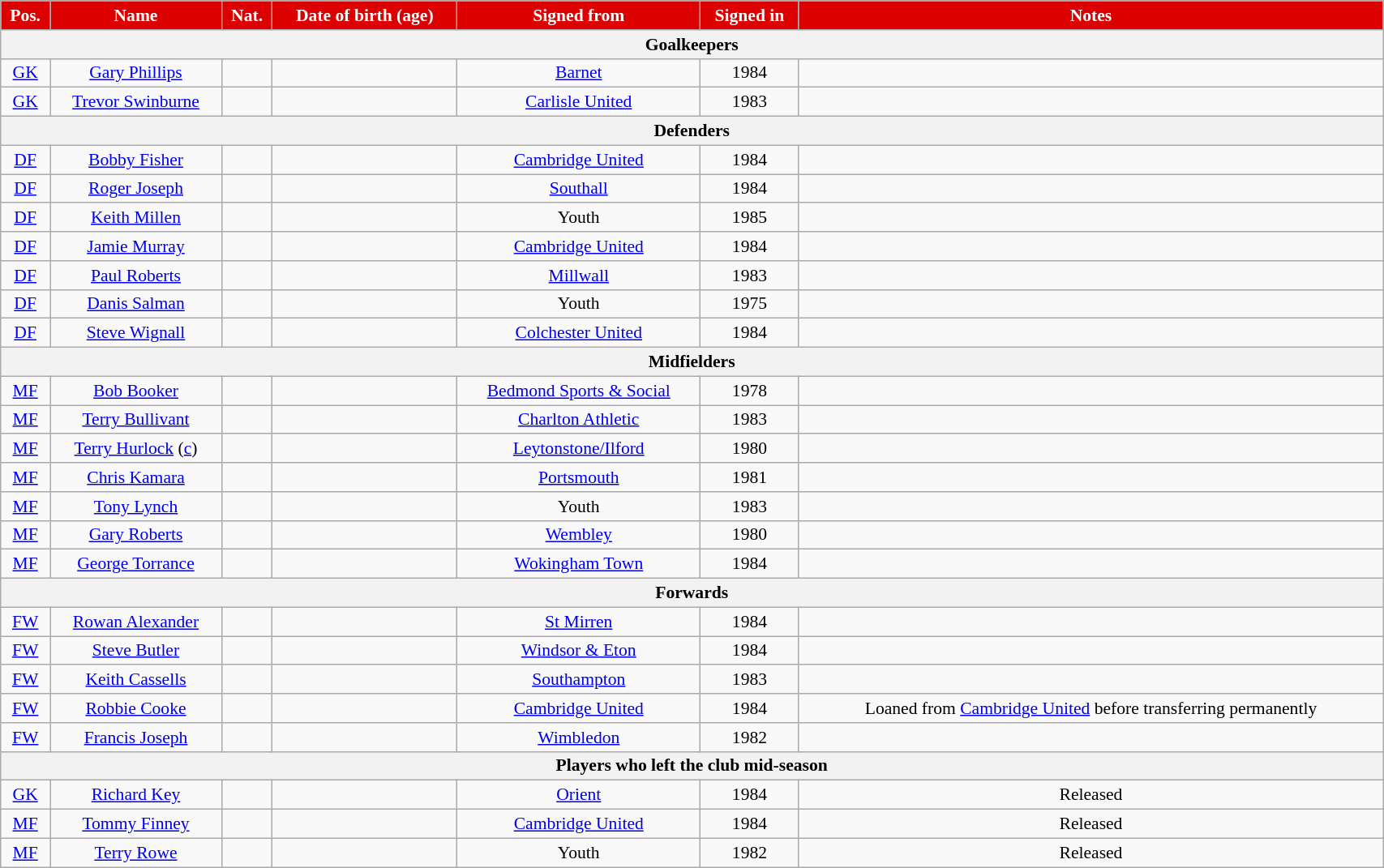<table class="wikitable" style="text-align:center; font-size:90%; width:90%;">
<tr>
<th style="background:#d00; color:white; text-align:center;">Pos.</th>
<th style="background:#d00; color:white; text-align:center;">Name</th>
<th style="background:#d00; color:white; text-align:center;">Nat.</th>
<th style="background:#d00; color:white; text-align:center;">Date of birth (age)</th>
<th style="background:#d00; color:white; text-align:center;">Signed from</th>
<th style="background:#d00; color:white; text-align:center;">Signed in</th>
<th style="background:#d00; color:white; text-align:center;">Notes</th>
</tr>
<tr>
<th colspan="7">Goalkeepers</th>
</tr>
<tr>
<td><a href='#'>GK</a></td>
<td><a href='#'>Gary Phillips</a></td>
<td></td>
<td></td>
<td><a href='#'>Barnet</a></td>
<td>1984</td>
<td></td>
</tr>
<tr>
<td><a href='#'>GK</a></td>
<td><a href='#'>Trevor Swinburne</a></td>
<td></td>
<td></td>
<td><a href='#'>Carlisle United</a></td>
<td>1983</td>
<td></td>
</tr>
<tr>
<th colspan="7">Defenders</th>
</tr>
<tr>
<td><a href='#'>DF</a></td>
<td><a href='#'>Bobby Fisher</a></td>
<td></td>
<td></td>
<td><a href='#'>Cambridge United</a></td>
<td>1984</td>
<td></td>
</tr>
<tr>
<td><a href='#'>DF</a></td>
<td><a href='#'>Roger Joseph</a></td>
<td></td>
<td></td>
<td><a href='#'>Southall</a></td>
<td>1984</td>
<td></td>
</tr>
<tr>
<td><a href='#'>DF</a></td>
<td><a href='#'>Keith Millen</a></td>
<td></td>
<td></td>
<td>Youth</td>
<td>1985</td>
<td></td>
</tr>
<tr>
<td><a href='#'>DF</a></td>
<td><a href='#'>Jamie Murray</a></td>
<td></td>
<td></td>
<td><a href='#'>Cambridge United</a></td>
<td>1984</td>
<td></td>
</tr>
<tr>
<td><a href='#'>DF</a></td>
<td><a href='#'>Paul Roberts</a></td>
<td></td>
<td></td>
<td><a href='#'>Millwall</a></td>
<td>1983</td>
<td></td>
</tr>
<tr>
<td><a href='#'>DF</a></td>
<td><a href='#'>Danis Salman</a></td>
<td></td>
<td></td>
<td>Youth</td>
<td>1975</td>
<td></td>
</tr>
<tr>
<td><a href='#'>DF</a></td>
<td><a href='#'>Steve Wignall</a></td>
<td></td>
<td></td>
<td><a href='#'>Colchester United</a></td>
<td>1984</td>
<td></td>
</tr>
<tr>
<th colspan="7">Midfielders</th>
</tr>
<tr>
<td><a href='#'>MF</a></td>
<td><a href='#'>Bob Booker</a></td>
<td></td>
<td></td>
<td><a href='#'>Bedmond Sports & Social</a></td>
<td>1978</td>
<td></td>
</tr>
<tr>
<td><a href='#'>MF</a></td>
<td><a href='#'>Terry Bullivant</a></td>
<td></td>
<td></td>
<td><a href='#'>Charlton Athletic</a></td>
<td>1983</td>
<td></td>
</tr>
<tr>
<td><a href='#'>MF</a></td>
<td><a href='#'>Terry Hurlock</a> (<a href='#'>c</a>)</td>
<td></td>
<td></td>
<td><a href='#'>Leytonstone/Ilford</a></td>
<td>1980</td>
<td></td>
</tr>
<tr>
<td><a href='#'>MF</a></td>
<td><a href='#'>Chris Kamara</a></td>
<td></td>
<td></td>
<td><a href='#'>Portsmouth</a></td>
<td>1981</td>
<td></td>
</tr>
<tr>
<td><a href='#'>MF</a></td>
<td><a href='#'>Tony Lynch</a></td>
<td></td>
<td></td>
<td>Youth</td>
<td>1983</td>
<td></td>
</tr>
<tr>
<td><a href='#'>MF</a></td>
<td><a href='#'>Gary Roberts</a></td>
<td></td>
<td></td>
<td><a href='#'>Wembley</a></td>
<td>1980</td>
<td></td>
</tr>
<tr>
<td><a href='#'>MF</a></td>
<td><a href='#'>George Torrance</a></td>
<td></td>
<td></td>
<td><a href='#'>Wokingham Town</a></td>
<td>1984</td>
<td></td>
</tr>
<tr>
<th colspan="7">Forwards</th>
</tr>
<tr>
<td><a href='#'>FW</a></td>
<td><a href='#'>Rowan Alexander</a></td>
<td></td>
<td></td>
<td><a href='#'>St Mirren</a></td>
<td>1984</td>
<td></td>
</tr>
<tr>
<td><a href='#'>FW</a></td>
<td><a href='#'>Steve Butler</a></td>
<td></td>
<td></td>
<td><a href='#'>Windsor & Eton</a></td>
<td>1984</td>
<td></td>
</tr>
<tr>
<td><a href='#'>FW</a></td>
<td><a href='#'>Keith Cassells</a></td>
<td></td>
<td></td>
<td><a href='#'>Southampton</a></td>
<td>1983</td>
<td></td>
</tr>
<tr>
<td><a href='#'>FW</a></td>
<td><a href='#'>Robbie Cooke</a></td>
<td></td>
<td></td>
<td><a href='#'>Cambridge United</a></td>
<td>1984</td>
<td>Loaned from <a href='#'>Cambridge United</a> before transferring permanently</td>
</tr>
<tr>
<td><a href='#'>FW</a></td>
<td><a href='#'>Francis Joseph</a></td>
<td></td>
<td></td>
<td><a href='#'>Wimbledon</a></td>
<td>1982</td>
<td></td>
</tr>
<tr>
<th colspan="7">Players who left the club mid-season</th>
</tr>
<tr>
<td><a href='#'>GK</a></td>
<td><a href='#'>Richard Key</a></td>
<td></td>
<td></td>
<td><a href='#'>Orient</a></td>
<td>1984</td>
<td>Released</td>
</tr>
<tr>
<td><a href='#'>MF</a></td>
<td><a href='#'>Tommy Finney</a></td>
<td></td>
<td></td>
<td><a href='#'>Cambridge United</a></td>
<td>1984</td>
<td>Released</td>
</tr>
<tr>
<td><a href='#'>MF</a></td>
<td><a href='#'>Terry Rowe</a></td>
<td></td>
<td></td>
<td>Youth</td>
<td>1982</td>
<td>Released</td>
</tr>
</table>
